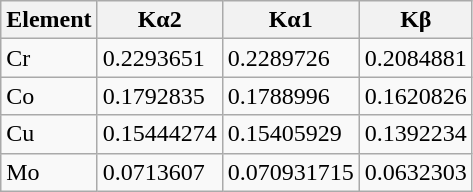<table class="wikitable">
<tr>
<th>Element</th>
<th>Kα2</th>
<th>Kα1</th>
<th>Kβ</th>
</tr>
<tr>
<td>Cr</td>
<td>0.2293651</td>
<td>0.2289726</td>
<td>0.2084881</td>
</tr>
<tr>
<td>Co</td>
<td>0.1792835</td>
<td>0.1788996</td>
<td>0.1620826</td>
</tr>
<tr>
<td>Cu</td>
<td>0.15444274</td>
<td>0.15405929</td>
<td>0.1392234</td>
</tr>
<tr>
<td>Mo</td>
<td>0.0713607</td>
<td>0.070931715</td>
<td>0.0632303</td>
</tr>
</table>
